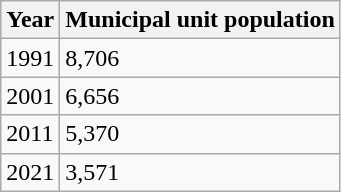<table class=wikitable>
<tr>
<th>Year</th>
<th>Municipal unit population</th>
</tr>
<tr>
<td>1991</td>
<td>8,706</td>
</tr>
<tr>
<td>2001</td>
<td>6,656</td>
</tr>
<tr>
<td>2011</td>
<td>5,370</td>
</tr>
<tr>
<td>2021</td>
<td>3,571</td>
</tr>
</table>
